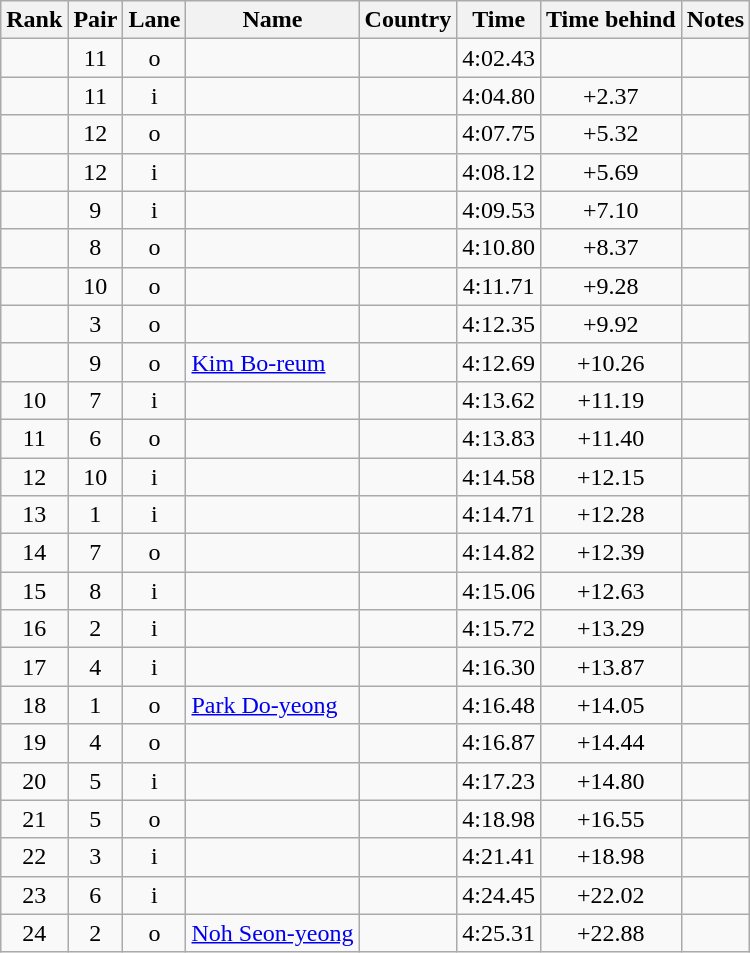<table class="wikitable sortable" style="text-align:center">
<tr>
<th>Rank</th>
<th>Pair</th>
<th>Lane</th>
<th>Name</th>
<th>Country</th>
<th>Time</th>
<th>Time behind</th>
<th>Notes</th>
</tr>
<tr>
<td></td>
<td>11</td>
<td>o</td>
<td align=left></td>
<td align=left></td>
<td>4:02.43</td>
<td></td>
<td></td>
</tr>
<tr>
<td></td>
<td>11</td>
<td>i</td>
<td align=left></td>
<td align=left></td>
<td>4:04.80</td>
<td>+2.37</td>
<td></td>
</tr>
<tr>
<td></td>
<td>12</td>
<td>o</td>
<td align=left></td>
<td align=left></td>
<td>4:07.75</td>
<td>+5.32</td>
<td></td>
</tr>
<tr>
<td></td>
<td>12</td>
<td>i</td>
<td align=left></td>
<td align=left></td>
<td>4:08.12</td>
<td>+5.69</td>
<td></td>
</tr>
<tr>
<td></td>
<td>9</td>
<td>i</td>
<td align=left></td>
<td align=left></td>
<td>4:09.53</td>
<td>+7.10</td>
<td></td>
</tr>
<tr>
<td></td>
<td>8</td>
<td>o</td>
<td align=left></td>
<td align=left></td>
<td>4:10.80</td>
<td>+8.37</td>
<td></td>
</tr>
<tr>
<td></td>
<td>10</td>
<td>o</td>
<td align=left></td>
<td align=left></td>
<td>4:11.71</td>
<td>+9.28</td>
<td></td>
</tr>
<tr>
<td></td>
<td>3</td>
<td>o</td>
<td align=left></td>
<td align=left></td>
<td>4:12.35</td>
<td>+9.92</td>
<td></td>
</tr>
<tr>
<td></td>
<td>9</td>
<td>o</td>
<td align=left><a href='#'>Kim Bo-reum</a></td>
<td align=left></td>
<td>4:12.69</td>
<td>+10.26</td>
<td></td>
</tr>
<tr>
<td>10</td>
<td>7</td>
<td>i</td>
<td align=left></td>
<td align=left></td>
<td>4:13.62</td>
<td>+11.19</td>
<td></td>
</tr>
<tr>
<td>11</td>
<td>6</td>
<td>o</td>
<td align=left></td>
<td align=left></td>
<td>4:13.83</td>
<td>+11.40</td>
<td></td>
</tr>
<tr>
<td>12</td>
<td>10</td>
<td>i</td>
<td align=left></td>
<td align=left></td>
<td>4:14.58</td>
<td>+12.15</td>
<td></td>
</tr>
<tr>
<td>13</td>
<td>1</td>
<td>i</td>
<td align=left></td>
<td align=left></td>
<td>4:14.71</td>
<td>+12.28</td>
<td></td>
</tr>
<tr>
<td>14</td>
<td>7</td>
<td>o</td>
<td align=left></td>
<td align=left></td>
<td>4:14.82</td>
<td>+12.39</td>
<td></td>
</tr>
<tr>
<td>15</td>
<td>8</td>
<td>i</td>
<td align=left></td>
<td align=left></td>
<td>4:15.06</td>
<td>+12.63</td>
<td></td>
</tr>
<tr>
<td>16</td>
<td>2</td>
<td>i</td>
<td align=left></td>
<td align=left></td>
<td>4:15.72</td>
<td>+13.29</td>
<td></td>
</tr>
<tr>
<td>17</td>
<td>4</td>
<td>i</td>
<td align=left></td>
<td align=left></td>
<td>4:16.30</td>
<td>+13.87</td>
<td></td>
</tr>
<tr>
<td>18</td>
<td>1</td>
<td>o</td>
<td align=left><a href='#'>Park Do-yeong</a></td>
<td align=left></td>
<td>4:16.48</td>
<td>+14.05</td>
<td></td>
</tr>
<tr>
<td>19</td>
<td>4</td>
<td>o</td>
<td align=left></td>
<td align=left></td>
<td>4:16.87</td>
<td>+14.44</td>
<td></td>
</tr>
<tr>
<td>20</td>
<td>5</td>
<td>i</td>
<td align=left></td>
<td align=left></td>
<td>4:17.23</td>
<td>+14.80</td>
<td></td>
</tr>
<tr>
<td>21</td>
<td>5</td>
<td>o</td>
<td align=left></td>
<td align=left></td>
<td>4:18.98</td>
<td>+16.55</td>
<td></td>
</tr>
<tr>
<td>22</td>
<td>3</td>
<td>i</td>
<td align=left></td>
<td align=left></td>
<td>4:21.41</td>
<td>+18.98</td>
<td></td>
</tr>
<tr>
<td>23</td>
<td>6</td>
<td>i</td>
<td align=left></td>
<td align=left></td>
<td>4:24.45</td>
<td>+22.02</td>
<td></td>
</tr>
<tr>
<td>24</td>
<td>2</td>
<td>o</td>
<td align=left><a href='#'>Noh Seon-yeong</a></td>
<td align=left></td>
<td>4:25.31</td>
<td>+22.88</td>
<td></td>
</tr>
</table>
